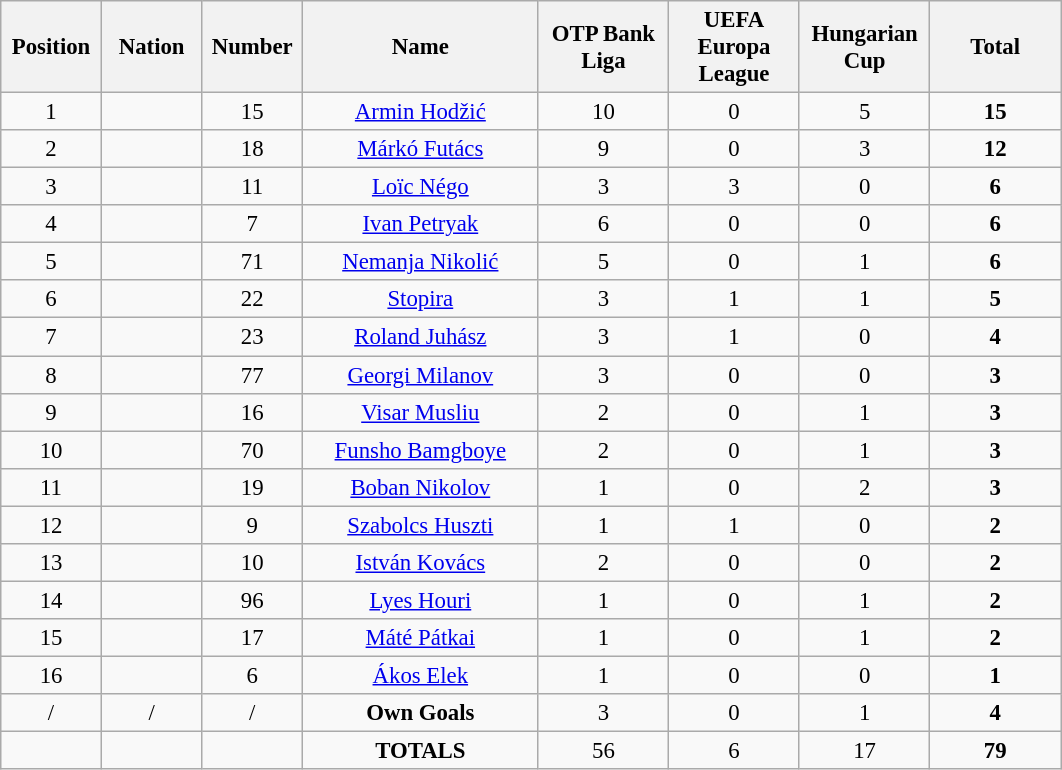<table class="wikitable" style="font-size: 95%; text-align: center;">
<tr>
<th width=60>Position</th>
<th width=60>Nation</th>
<th width=60>Number</th>
<th width=150>Name</th>
<th width=80>OTP Bank Liga</th>
<th width=80>UEFA Europa League</th>
<th width=80>Hungarian Cup</th>
<th width=80>Total</th>
</tr>
<tr>
<td>1</td>
<td></td>
<td>15</td>
<td><a href='#'>Armin Hodžić</a></td>
<td>10</td>
<td>0</td>
<td>5</td>
<td><strong>15</strong></td>
</tr>
<tr>
<td>2</td>
<td></td>
<td>18</td>
<td><a href='#'>Márkó Futács</a></td>
<td>9</td>
<td>0</td>
<td>3</td>
<td><strong>12</strong></td>
</tr>
<tr>
<td>3</td>
<td></td>
<td>11</td>
<td><a href='#'>Loïc Négo</a></td>
<td>3</td>
<td>3</td>
<td>0</td>
<td><strong>6</strong></td>
</tr>
<tr>
<td>4</td>
<td></td>
<td>7</td>
<td><a href='#'>Ivan Petryak</a></td>
<td>6</td>
<td>0</td>
<td>0</td>
<td><strong>6</strong></td>
</tr>
<tr>
<td>5</td>
<td></td>
<td>71</td>
<td><a href='#'>Nemanja Nikolić</a></td>
<td>5</td>
<td>0</td>
<td>1</td>
<td><strong>6</strong></td>
</tr>
<tr>
<td>6</td>
<td></td>
<td>22</td>
<td><a href='#'>Stopira</a></td>
<td>3</td>
<td>1</td>
<td>1</td>
<td><strong>5</strong></td>
</tr>
<tr>
<td>7</td>
<td></td>
<td>23</td>
<td><a href='#'>Roland Juhász</a></td>
<td>3</td>
<td>1</td>
<td>0</td>
<td><strong>4</strong></td>
</tr>
<tr>
<td>8</td>
<td></td>
<td>77</td>
<td><a href='#'>Georgi Milanov</a></td>
<td>3</td>
<td>0</td>
<td>0</td>
<td><strong>3</strong></td>
</tr>
<tr>
<td>9</td>
<td></td>
<td>16</td>
<td><a href='#'>Visar Musliu</a></td>
<td>2</td>
<td>0</td>
<td>1</td>
<td><strong>3</strong></td>
</tr>
<tr>
<td>10</td>
<td></td>
<td>70</td>
<td><a href='#'>Funsho Bamgboye</a></td>
<td>2</td>
<td>0</td>
<td>1</td>
<td><strong>3</strong></td>
</tr>
<tr>
<td>11</td>
<td></td>
<td>19</td>
<td><a href='#'>Boban Nikolov</a></td>
<td>1</td>
<td>0</td>
<td>2</td>
<td><strong>3</strong></td>
</tr>
<tr>
<td>12</td>
<td></td>
<td>9</td>
<td><a href='#'>Szabolcs Huszti</a></td>
<td>1</td>
<td>1</td>
<td>0</td>
<td><strong>2</strong></td>
</tr>
<tr>
<td>13</td>
<td></td>
<td>10</td>
<td><a href='#'>István Kovács</a></td>
<td>2</td>
<td>0</td>
<td>0</td>
<td><strong>2</strong></td>
</tr>
<tr>
<td>14</td>
<td></td>
<td>96</td>
<td><a href='#'>Lyes Houri</a></td>
<td>1</td>
<td>0</td>
<td>1</td>
<td><strong>2</strong></td>
</tr>
<tr>
<td>15</td>
<td></td>
<td>17</td>
<td><a href='#'>Máté Pátkai</a></td>
<td>1</td>
<td>0</td>
<td>1</td>
<td><strong>2</strong></td>
</tr>
<tr>
<td>16</td>
<td></td>
<td>6</td>
<td><a href='#'>Ákos Elek</a></td>
<td>1</td>
<td>0</td>
<td>0</td>
<td><strong>1</strong></td>
</tr>
<tr>
<td>/</td>
<td>/</td>
<td>/</td>
<td><strong>Own Goals</strong></td>
<td>3</td>
<td>0</td>
<td>1</td>
<td><strong>4</strong></td>
</tr>
<tr>
<td></td>
<td></td>
<td></td>
<td><strong>TOTALS</strong></td>
<td>56</td>
<td>6</td>
<td>17</td>
<td><strong>79</strong></td>
</tr>
</table>
